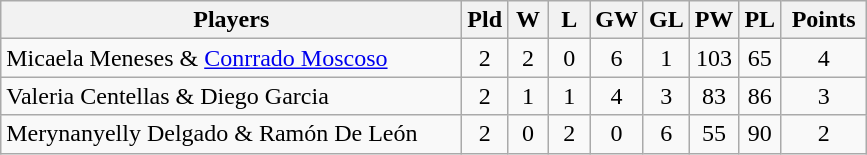<table class=wikitable style="text-align:center">
<tr>
<th width=300>Players</th>
<th width=20>Pld</th>
<th width=20>W</th>
<th width=20>L</th>
<th width=20>GW</th>
<th width=20>GL</th>
<th width=20>PW</th>
<th width=20>PL</th>
<th width=50>Points</th>
</tr>
<tr>
<td align=left> Micaela Meneses & <a href='#'>Conrrado Moscoso</a></td>
<td>2</td>
<td>2</td>
<td>0</td>
<td>6</td>
<td>1</td>
<td>103</td>
<td>65</td>
<td>4</td>
</tr>
<tr>
<td align=left> Valeria Centellas & Diego Garcia</td>
<td>2</td>
<td>1</td>
<td>1</td>
<td>4</td>
<td>3</td>
<td>83</td>
<td>86</td>
<td>3</td>
</tr>
<tr>
<td align=left> Merynanyelly Delgado & Ramón De León</td>
<td>2</td>
<td>0</td>
<td>2</td>
<td>0</td>
<td>6</td>
<td>55</td>
<td>90</td>
<td>2</td>
</tr>
</table>
